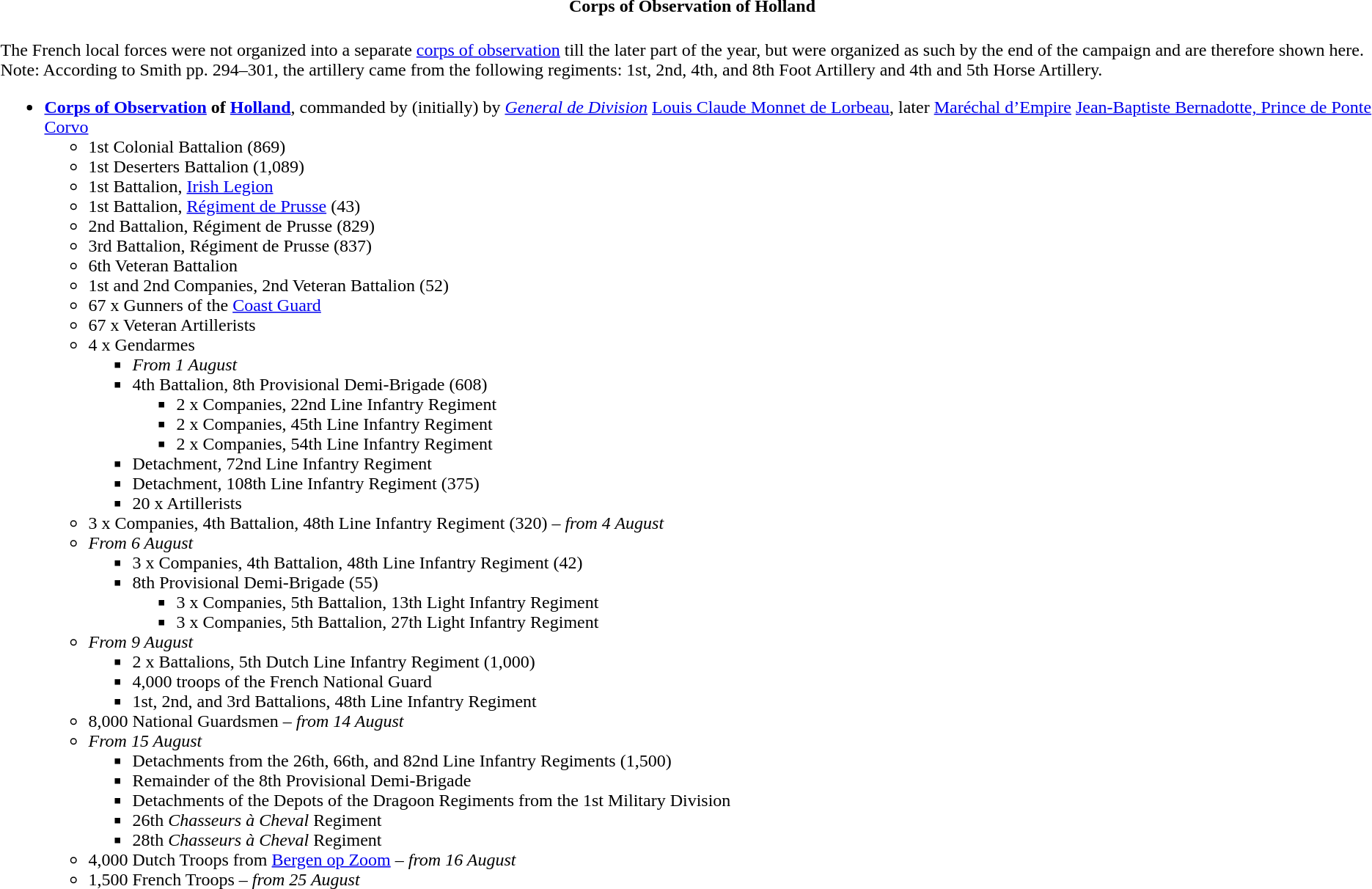<table class="toccolours collapsible collapsed" style="width:100%; background:transparent;">
<tr>
<th colspan=>Corps of Observation of Holland</th>
</tr>
<tr>
<td colspan="2"><br>The French local forces were not organized into a separate <a href='#'>corps of observation</a> till the later part of the year, but were organized as such by the end of the campaign and are therefore shown here.  Note: According to Smith pp. 294–301, the artillery came from the following regiments: 1st, 2nd, 4th, and 8th Foot Artillery and 4th and 5th Horse Artillery.<ul><li><strong><a href='#'>Corps of Observation</a> of <a href='#'>Holland</a></strong>, commanded by (initially) by <em><a href='#'>General de Division</a></em> <a href='#'>Louis Claude Monnet de Lorbeau</a>, later <a href='#'>Maréchal d’Empire</a> <a href='#'>Jean-Baptiste Bernadotte, Prince de Ponte Corvo</a><ul><li>1st Colonial Battalion (869)</li><li>1st Deserters Battalion (1,089)</li><li>1st Battalion, <a href='#'>Irish Legion</a></li><li>1st Battalion, <a href='#'>Régiment de Prusse</a> (43)</li><li>2nd Battalion, Régiment de Prusse (829)</li><li>3rd Battalion, Régiment de Prusse (837)</li><li>6th Veteran Battalion</li><li>1st and 2nd Companies, 2nd Veteran Battalion (52)</li><li>67 x Gunners of the <a href='#'>Coast Guard</a></li><li>67 x Veteran Artillerists</li><li>4 x Gendarmes<ul><li><em>From 1 August</em></li><li>4th Battalion, 8th Provisional Demi-Brigade (608)<ul><li>2 x Companies, 22nd Line Infantry Regiment</li><li>2 x Companies, 45th Line Infantry Regiment</li><li>2 x Companies, 54th Line Infantry Regiment</li></ul></li><li>Detachment, 72nd Line Infantry Regiment</li><li>Detachment, 108th Line Infantry Regiment (375)</li><li>20 x Artillerists</li></ul></li><li>3 x Companies, 4th Battalion, 48th Line Infantry Regiment (320) <em>– from 4 August</em></li><li><em>From 6 August</em><ul><li>3 x Companies, 4th Battalion, 48th Line Infantry Regiment (42)</li><li>8th Provisional Demi-Brigade (55)<ul><li>3 x Companies, 5th Battalion, 13th Light Infantry Regiment</li><li>3 x Companies, 5th Battalion, 27th Light Infantry Regiment</li></ul></li></ul></li><li><em>From 9 August</em><ul><li>2 x Battalions, 5th Dutch Line Infantry Regiment (1,000)</li><li>4,000 troops of the French National Guard</li><li>1st, 2nd, and 3rd Battalions, 48th Line Infantry Regiment</li></ul></li><li>8,000 National Guardsmen <em>– from 14 August</em></li><li><em>From 15 August</em><ul><li>Detachments from the 26th, 66th, and 82nd Line Infantry Regiments (1,500)</li><li>Remainder of the 8th Provisional Demi-Brigade</li><li>Detachments of the Depots of the Dragoon Regiments from the 1st Military Division</li><li>26th <em>Chasseurs à Cheval</em> Regiment</li><li>28th <em>Chasseurs à Cheval</em> Regiment</li></ul></li><li>4,000 Dutch Troops from <a href='#'>Bergen op Zoom</a> <em>– from 16 August</em></li><li>1,500 French Troops <em>– from 25 August</em></li></ul></li></ul></td>
</tr>
</table>
